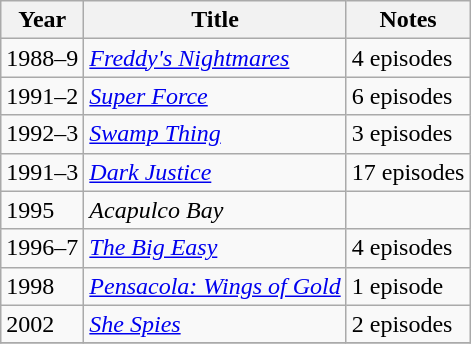<table class="wikitable sortable">
<tr>
<th>Year</th>
<th>Title</th>
<th>Notes</th>
</tr>
<tr>
<td>1988–9</td>
<td><em><a href='#'>Freddy's Nightmares</a></em></td>
<td>4 episodes</td>
</tr>
<tr>
<td>1991–2</td>
<td><em><a href='#'>Super Force</a></em></td>
<td>6 episodes</td>
</tr>
<tr>
<td>1992–3</td>
<td><em><a href='#'>Swamp Thing</a></em></td>
<td>3 episodes</td>
</tr>
<tr>
<td>1991–3</td>
<td><em><a href='#'>Dark Justice</a></em></td>
<td>17 episodes</td>
</tr>
<tr>
<td>1995</td>
<td><em>Acapulco Bay</em></td>
<td></td>
</tr>
<tr>
<td>1996–7</td>
<td><em><a href='#'>The Big Easy</a></em></td>
<td>4 episodes</td>
</tr>
<tr>
<td>1998</td>
<td><em><a href='#'>Pensacola: Wings of Gold</a></em></td>
<td>1 episode</td>
</tr>
<tr>
<td>2002</td>
<td><em><a href='#'>She Spies</a></em></td>
<td>2 episodes</td>
</tr>
<tr>
</tr>
</table>
